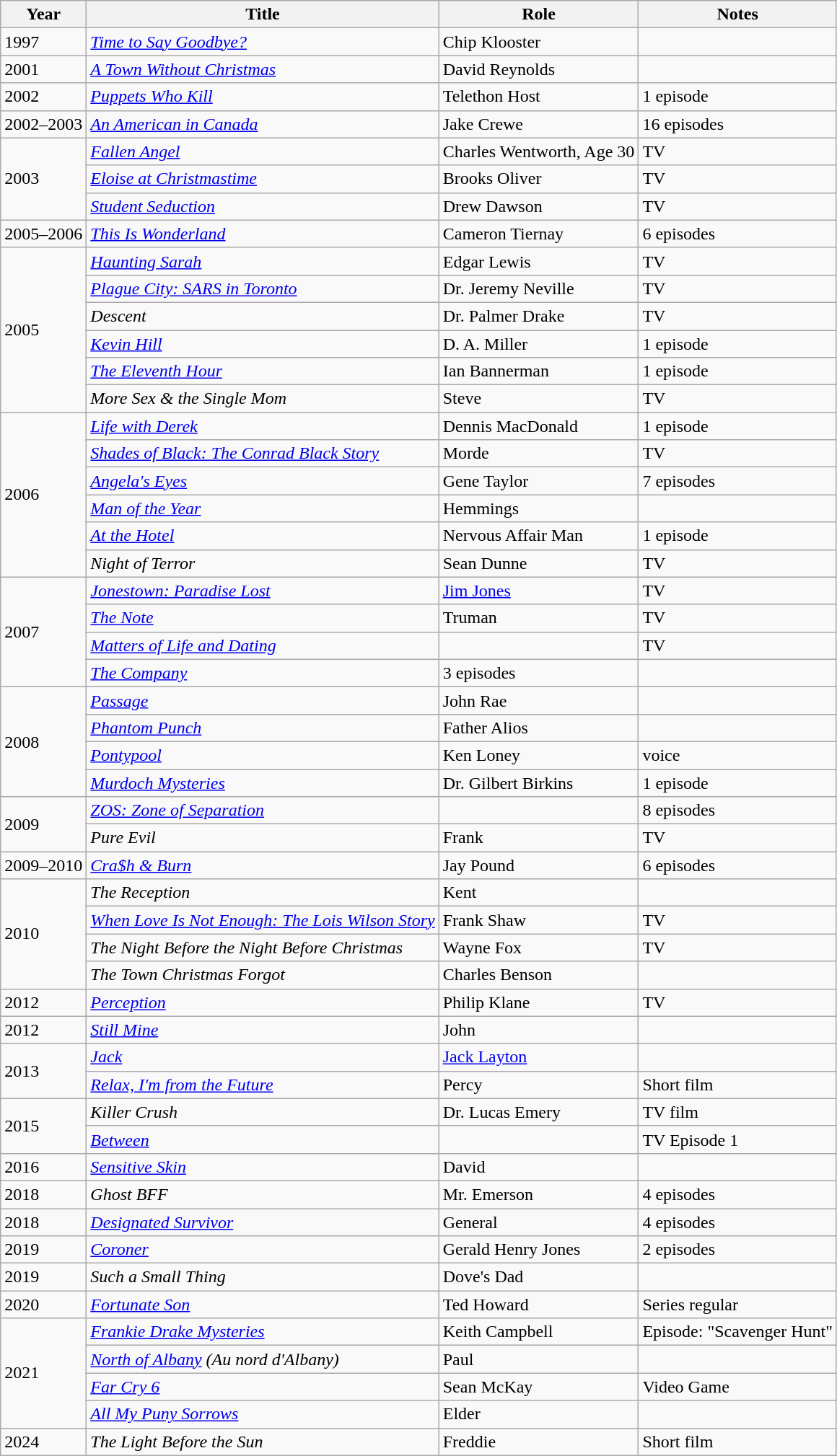<table class="wikitable sortable">
<tr>
<th>Year</th>
<th>Title</th>
<th>Role</th>
<th class = "unsortable">Notes</th>
</tr>
<tr>
<td>1997</td>
<td><em><a href='#'>Time to Say Goodbye?</a></em></td>
<td>Chip Klooster</td>
<td></td>
</tr>
<tr>
<td>2001</td>
<td data-sort-value="Town Without Christmas, A"><em><a href='#'>A Town Without Christmas</a></em></td>
<td>David Reynolds</td>
<td></td>
</tr>
<tr>
<td>2002</td>
<td><em><a href='#'>Puppets Who Kill</a></em></td>
<td>Telethon Host</td>
<td>1 episode</td>
</tr>
<tr>
<td>2002–2003</td>
<td><em><a href='#'>An American in Canada</a></em></td>
<td>Jake Crewe</td>
<td>16 episodes</td>
</tr>
<tr>
<td rowspan=3>2003</td>
<td><em><a href='#'>Fallen Angel</a></em></td>
<td>Charles Wentworth, Age 30</td>
<td>TV</td>
</tr>
<tr>
<td><em><a href='#'>Eloise at Christmastime</a></em></td>
<td>Brooks Oliver</td>
<td>TV</td>
</tr>
<tr>
<td><em><a href='#'>Student Seduction</a></em></td>
<td>Drew Dawson</td>
<td>TV</td>
</tr>
<tr>
<td>2005–2006</td>
<td><em><a href='#'>This Is Wonderland</a></em></td>
<td>Cameron Tiernay</td>
<td>6 episodes</td>
</tr>
<tr>
<td rowspan=6>2005</td>
<td><em><a href='#'>Haunting Sarah</a></em></td>
<td>Edgar Lewis</td>
<td>TV</td>
</tr>
<tr>
<td><em><a href='#'>Plague City: SARS in Toronto</a></em></td>
<td>Dr. Jeremy Neville</td>
<td>TV</td>
</tr>
<tr>
<td><em>Descent</em></td>
<td>Dr. Palmer Drake</td>
<td>TV</td>
</tr>
<tr>
<td><em><a href='#'>Kevin Hill</a></em></td>
<td>D. A. Miller</td>
<td>1 episode</td>
</tr>
<tr>
<td data-sort-value="Eleventh Hour, The"><em><a href='#'>The Eleventh Hour</a></em></td>
<td>Ian Bannerman</td>
<td>1 episode</td>
</tr>
<tr>
<td><em>More Sex & the Single Mom</em></td>
<td>Steve</td>
<td>TV</td>
</tr>
<tr>
<td rowspan=6>2006</td>
<td><em><a href='#'>Life with Derek</a></em></td>
<td>Dennis MacDonald</td>
<td>1 episode</td>
</tr>
<tr>
<td><em><a href='#'>Shades of Black: The Conrad Black Story</a></em></td>
<td>Morde</td>
<td>TV</td>
</tr>
<tr>
<td><em><a href='#'>Angela's Eyes</a></em></td>
<td>Gene Taylor</td>
<td>7 episodes</td>
</tr>
<tr>
<td><em><a href='#'>Man of the Year</a></em></td>
<td>Hemmings</td>
<td></td>
</tr>
<tr>
<td><em><a href='#'>At the Hotel</a></em></td>
<td>Nervous Affair Man</td>
<td>1 episode</td>
</tr>
<tr>
<td><em>Night of Terror</em></td>
<td>Sean Dunne</td>
<td>TV</td>
</tr>
<tr>
<td rowspan=4>2007</td>
<td><em><a href='#'>Jonestown: Paradise Lost</a></em></td>
<td><a href='#'>Jim Jones</a></td>
<td>TV</td>
</tr>
<tr>
<td data-sort-value="Note, The"><em><a href='#'>The Note</a></em></td>
<td>Truman</td>
<td>TV</td>
</tr>
<tr>
<td><em><a href='#'>Matters of Life and Dating</a></em></td>
<td></td>
<td>TV</td>
</tr>
<tr>
<td data-sort-value="Company, The"><em><a href='#'>The Company</a></em></td>
<td>3 episodes</td>
<td></td>
</tr>
<tr>
<td rowspan=4>2008</td>
<td><em><a href='#'>Passage</a></em></td>
<td>John Rae</td>
<td></td>
</tr>
<tr>
<td><em><a href='#'>Phantom Punch</a></em></td>
<td>Father Alios</td>
<td></td>
</tr>
<tr>
<td><em><a href='#'>Pontypool</a></em></td>
<td>Ken Loney</td>
<td>voice</td>
</tr>
<tr>
<td><em><a href='#'>Murdoch Mysteries</a></em></td>
<td>Dr. Gilbert Birkins</td>
<td>1 episode</td>
</tr>
<tr>
<td rowspan=2>2009</td>
<td><em><a href='#'>ZOS: Zone of Separation</a></em></td>
<td></td>
<td>8 episodes</td>
</tr>
<tr>
<td><em>Pure Evil</em></td>
<td>Frank</td>
<td>TV</td>
</tr>
<tr>
<td>2009–2010</td>
<td><em><a href='#'>Cra$h & Burn</a></em></td>
<td>Jay Pound</td>
<td>6 episodes</td>
</tr>
<tr>
<td rowspan=4>2010</td>
<td data-sort-value="Reception, The"><em>The Reception</em></td>
<td>Kent</td>
<td></td>
</tr>
<tr>
<td><em><a href='#'>When Love Is Not Enough: The Lois Wilson Story</a></em></td>
<td>Frank Shaw</td>
<td>TV</td>
</tr>
<tr>
<td data-sort-value="Night Before the Night Before Christmas, The"><em>The Night Before the Night Before Christmas</em></td>
<td>Wayne Fox</td>
<td>TV</td>
</tr>
<tr>
<td data-sort-value="Town Christmas Forgot, The"><em>The Town Christmas Forgot</em></td>
<td>Charles Benson</td>
<td></td>
</tr>
<tr>
<td>2012</td>
<td><em><a href='#'>Perception</a></em></td>
<td>Philip Klane</td>
<td>TV</td>
</tr>
<tr>
<td>2012</td>
<td><em><a href='#'>Still Mine</a></em></td>
<td>John</td>
<td></td>
</tr>
<tr>
<td rowspan=2>2013</td>
<td><em><a href='#'>Jack</a></em></td>
<td><a href='#'>Jack Layton</a></td>
<td></td>
</tr>
<tr>
<td><em><a href='#'>Relax, I'm from the Future</a></em></td>
<td>Percy</td>
<td>Short film</td>
</tr>
<tr>
<td rowspan=2>2015</td>
<td><em>Killer Crush</em></td>
<td>Dr. Lucas Emery</td>
<td>TV film</td>
</tr>
<tr>
<td><em><a href='#'>Between</a></em></td>
<td></td>
<td>TV Episode 1</td>
</tr>
<tr>
<td>2016</td>
<td><em><a href='#'>Sensitive Skin</a></em></td>
<td>David</td>
<td></td>
</tr>
<tr>
<td>2018</td>
<td><em>Ghost BFF</em></td>
<td>Mr. Emerson</td>
<td>4 episodes</td>
</tr>
<tr>
<td>2018</td>
<td><em><a href='#'>Designated Survivor</a></em></td>
<td>General</td>
<td>4 episodes</td>
</tr>
<tr>
<td>2019</td>
<td><em><a href='#'>Coroner</a></em></td>
<td>Gerald Henry Jones</td>
<td>2 episodes</td>
</tr>
<tr>
<td>2019</td>
<td><em>Such a Small Thing</em></td>
<td>Dove's Dad</td>
<td></td>
</tr>
<tr>
<td>2020</td>
<td><em><a href='#'>Fortunate Son</a></em></td>
<td>Ted Howard</td>
<td>Series regular</td>
</tr>
<tr>
<td rowspan=4>2021</td>
<td><em><a href='#'>Frankie Drake Mysteries</a></em></td>
<td>Keith Campbell</td>
<td>Episode: "Scavenger Hunt"</td>
</tr>
<tr>
<td><em><a href='#'>North of Albany</a> (Au nord d'Albany)</em></td>
<td>Paul</td>
<td></td>
</tr>
<tr>
<td><em><a href='#'>Far Cry 6</a></em></td>
<td>Sean McKay</td>
<td>Video Game</td>
</tr>
<tr>
<td><em><a href='#'>All My Puny Sorrows</a></em></td>
<td>Elder</td>
<td></td>
</tr>
<tr>
<td>2024</td>
<td data-sort-value="Light Before the Sun, The"><em>The Light Before the Sun</em></td>
<td>Freddie</td>
<td>Short film</td>
</tr>
</table>
